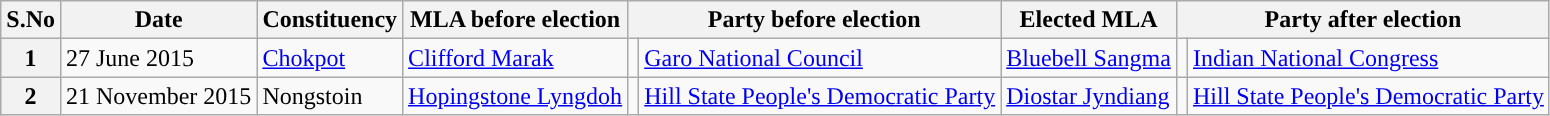<table class="wikitable sortable">
<tr>
<th>S.No</th>
<th>Date</th>
<th>Constituency</th>
<th>MLA before election</th>
<th colspan="2">Party before election</th>
<th>Elected MLA</th>
<th colspan="2">Party after election</th>
</tr>
<tr>
<th>1</th>
<td>27 June 2015</td>
<td><a href='#'>Chokpot</a></td>
<td><a href='#'>Clifford Marak</a></td>
<td></td>
<td><a href='#'>Garo National Council</a></td>
<td><a href='#'>Bluebell Sangma</a></td>
<td></td>
<td><a href='#'>Indian National Congress</a></td>
</tr>
<tr>
<th>2</th>
<td>21 November 2015</td>
<td>Nongstoin</td>
<td><a href='#'>Hopingstone Lyngdoh</a></td>
<td></td>
<td><a href='#'>Hill State People's Democratic Party</a></td>
<td><a href='#'>Diostar Jyndiang</a></td>
<td></td>
<td><a href='#'>Hill State People's Democratic Party</a></td>
</tr>
</table>
